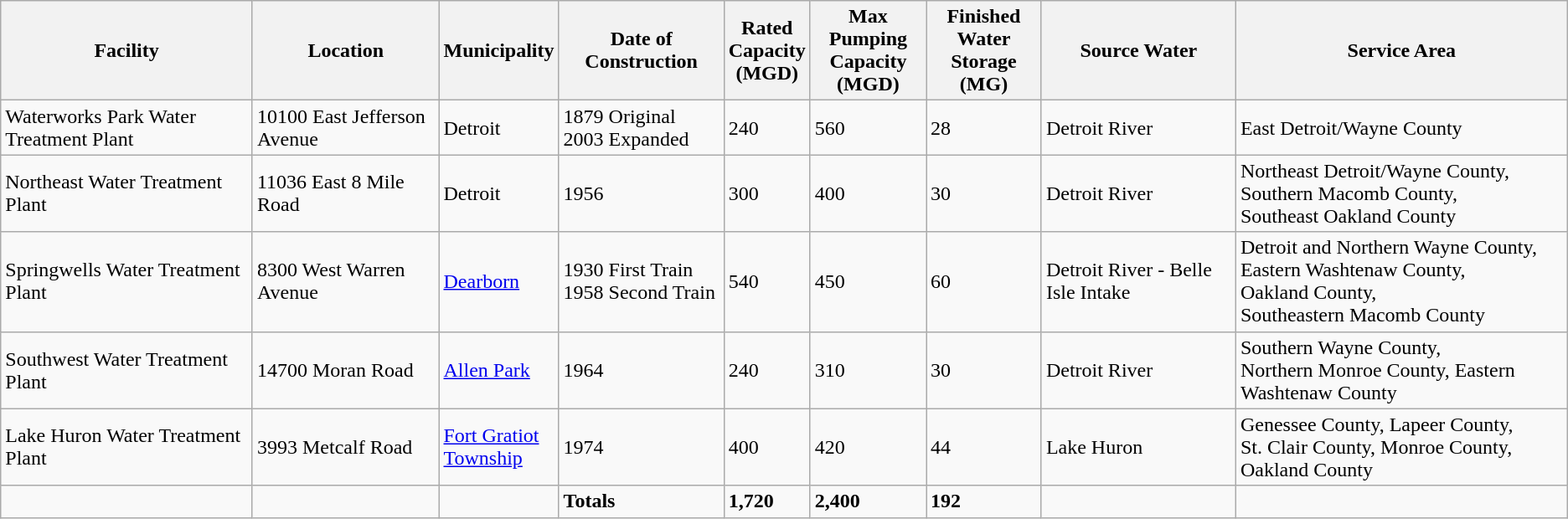<table class="wikitable">
<tr>
<th>Facility</th>
<th>Location</th>
<th>Municipality</th>
<th>Date of Construction</th>
<th>Rated<br>Capacity<br>(MGD)</th>
<th>Max Pumping<br>Capacity<br>(MGD)</th>
<th>Finished<br>Water 
Storage<br>(MG)</th>
<th>Source Water</th>
<th>Service Area</th>
</tr>
<tr>
<td>Waterworks Park Water Treatment Plant</td>
<td>10100 East Jefferson Avenue</td>
<td>Detroit</td>
<td>1879 Original<br>2003 Expanded</td>
<td>240</td>
<td>560</td>
<td>28</td>
<td>Detroit River</td>
<td>East Detroit/Wayne County</td>
</tr>
<tr>
<td>Northeast Water Treatment Plant</td>
<td>11036 East 8 Mile Road</td>
<td>Detroit</td>
<td>1956</td>
<td>300</td>
<td>400</td>
<td>30</td>
<td>Detroit River</td>
<td>Northeast Detroit/Wayne County,  <br>Southern Macomb County,<br>Southeast Oakland County</td>
</tr>
<tr>
<td>Springwells Water Treatment Plant</td>
<td>8300 West Warren Avenue</td>
<td><a href='#'>Dearborn</a></td>
<td>1930 First Train<br>1958 Second Train</td>
<td>540</td>
<td>450</td>
<td>60</td>
<td>Detroit River - Belle Isle Intake</td>
<td>Detroit and Northern Wayne County,<br>Eastern Washtenaw County,<br>Oakland County,<br>Southeastern Macomb County</td>
</tr>
<tr>
<td>Southwest Water Treatment Plant</td>
<td>14700 Moran Road</td>
<td><a href='#'>Allen Park</a></td>
<td>1964</td>
<td>240</td>
<td>310</td>
<td>30</td>
<td>Detroit River</td>
<td>Southern Wayne County,<br>Northern Monroe County, 
Eastern Washtenaw County</td>
</tr>
<tr>
<td>Lake Huron Water Treatment Plant</td>
<td>3993 Metcalf Road</td>
<td><a href='#'>Fort Gratiot</a><br><a href='#'>Township</a></td>
<td>1974</td>
<td>400</td>
<td>420</td>
<td>44</td>
<td>Lake Huron</td>
<td>Genessee County, Lapeer County,<br>St. Clair County, 
Monroe County, Oakland County</td>
</tr>
<tr>
<td></td>
<td></td>
<td></td>
<td><strong>Totals</strong></td>
<td><strong>1,720</strong></td>
<td><strong>2,400</strong></td>
<td><strong>192</strong></td>
<td></td>
<td></td>
</tr>
</table>
